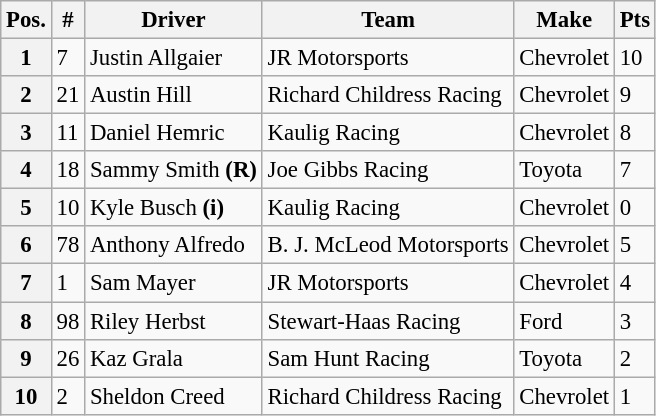<table class="wikitable" style="font-size:95%">
<tr>
<th>Pos.</th>
<th>#</th>
<th>Driver</th>
<th>Team</th>
<th>Make</th>
<th>Pts</th>
</tr>
<tr>
<th>1</th>
<td>7</td>
<td>Justin Allgaier</td>
<td>JR Motorsports</td>
<td>Chevrolet</td>
<td>10</td>
</tr>
<tr>
<th>2</th>
<td>21</td>
<td>Austin Hill</td>
<td>Richard Childress Racing</td>
<td>Chevrolet</td>
<td>9</td>
</tr>
<tr>
<th>3</th>
<td>11</td>
<td>Daniel Hemric</td>
<td>Kaulig Racing</td>
<td>Chevrolet</td>
<td>8</td>
</tr>
<tr>
<th>4</th>
<td>18</td>
<td>Sammy Smith <strong>(R)</strong></td>
<td>Joe Gibbs Racing</td>
<td>Toyota</td>
<td>7</td>
</tr>
<tr>
<th>5</th>
<td>10</td>
<td>Kyle Busch <strong>(i)</strong></td>
<td>Kaulig Racing</td>
<td>Chevrolet</td>
<td>0</td>
</tr>
<tr>
<th>6</th>
<td>78</td>
<td>Anthony Alfredo</td>
<td>B. J. McLeod Motorsports</td>
<td>Chevrolet</td>
<td>5</td>
</tr>
<tr>
<th>7</th>
<td>1</td>
<td>Sam Mayer</td>
<td>JR Motorsports</td>
<td>Chevrolet</td>
<td>4</td>
</tr>
<tr>
<th>8</th>
<td>98</td>
<td>Riley Herbst</td>
<td>Stewart-Haas Racing</td>
<td>Ford</td>
<td>3</td>
</tr>
<tr>
<th>9</th>
<td>26</td>
<td>Kaz Grala</td>
<td>Sam Hunt Racing</td>
<td>Toyota</td>
<td>2</td>
</tr>
<tr>
<th>10</th>
<td>2</td>
<td>Sheldon Creed</td>
<td>Richard Childress Racing</td>
<td>Chevrolet</td>
<td>1</td>
</tr>
</table>
